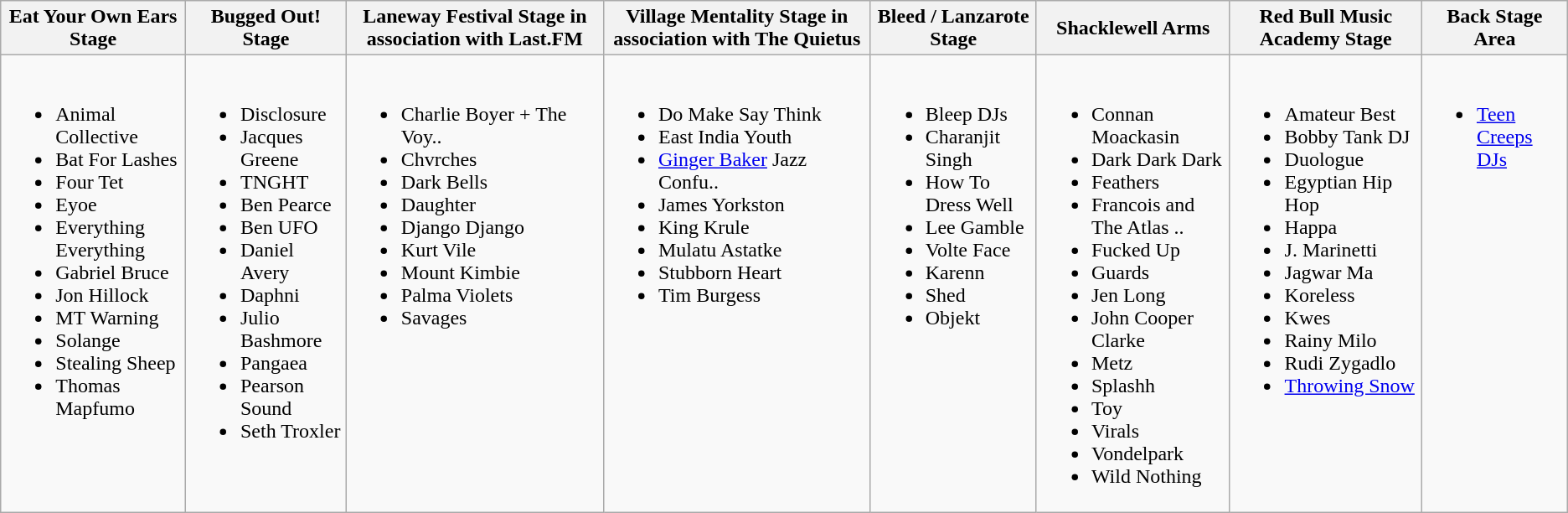<table class="wikitable">
<tr>
<th>Eat Your Own Ears Stage</th>
<th>Bugged Out! Stage</th>
<th>Laneway Festival Stage in association with Last.FM</th>
<th>Village Mentality Stage in association with The Quietus</th>
<th>Bleed / Lanzarote Stage</th>
<th>Shacklewell Arms</th>
<th>Red Bull Music Academy Stage</th>
<th>Back Stage Area</th>
</tr>
<tr valign="top">
<td><br><ul><li>Animal Collective</li><li>Bat For Lashes</li><li>Four Tet</li><li>Eyoe</li><li>Everything Everything</li><li>Gabriel Bruce</li><li>Jon Hillock</li><li>MT Warning</li><li>Solange</li><li>Stealing Sheep</li><li>Thomas Mapfumo</li></ul></td>
<td><br><ul><li>Disclosure</li><li>Jacques Greene</li><li>TNGHT</li><li>Ben Pearce</li><li>Ben UFO</li><li>Daniel Avery</li><li>Daphni</li><li>Julio Bashmore</li><li>Pangaea</li><li>Pearson Sound</li><li>Seth Troxler</li></ul></td>
<td><br><ul><li>Charlie Boyer + The Voy..</li><li>Chvrches</li><li>Dark Bells</li><li>Daughter</li><li>Django Django</li><li>Kurt Vile</li><li>Mount Kimbie</li><li>Palma Violets</li><li>Savages</li></ul></td>
<td><br><ul><li>Do Make Say Think</li><li>East India Youth</li><li><a href='#'>Ginger Baker</a> Jazz Confu..</li><li>James Yorkston</li><li>King Krule</li><li>Mulatu Astatke</li><li>Stubborn Heart</li><li>Tim Burgess</li></ul></td>
<td><br><ul><li>Bleep DJs</li><li>Charanjit Singh</li><li>How To Dress Well</li><li>Lee Gamble</li><li>Volte Face</li><li>Karenn</li><li>Shed</li><li>Objekt</li></ul></td>
<td><br><ul><li>Connan Moackasin</li><li>Dark Dark Dark</li><li>Feathers</li><li>Francois and The Atlas ..</li><li>Fucked Up</li><li>Guards</li><li>Jen Long</li><li>John Cooper Clarke</li><li>Metz</li><li>Splashh</li><li>Toy</li><li>Virals</li><li>Vondelpark</li><li>Wild Nothing</li></ul></td>
<td><br><ul><li>Amateur Best</li><li>Bobby Tank DJ</li><li>Duologue</li><li>Egyptian Hip Hop</li><li>Happa</li><li>J. Marinetti</li><li>Jagwar Ma</li><li>Koreless</li><li>Kwes</li><li>Rainy Milo</li><li>Rudi Zygadlo</li><li><a href='#'>Throwing Snow</a></li></ul></td>
<td><br><ul><li><a href='#'>Teen Creeps DJs</a></li></ul></td>
</tr>
</table>
